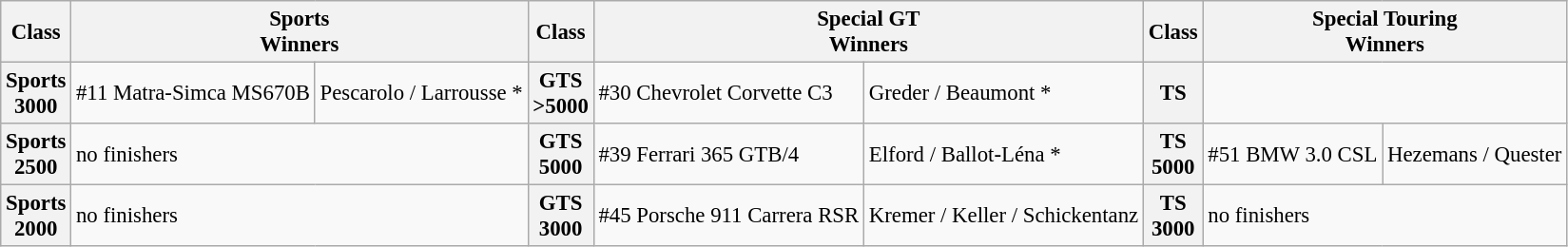<table class="wikitable" style="font-size: 95%">
<tr>
<th>Class</th>
<th colspan=2>Sports<br>Winners</th>
<th>Class</th>
<th colspan=2>Special GT<br>Winners</th>
<th>Class</th>
<th colspan=2>Special Touring<br>Winners</th>
</tr>
<tr>
<th>Sports<br> 3000</th>
<td>#11 Matra-Simca MS670B</td>
<td>Pescarolo / Larrousse *</td>
<th>GTS<br> >5000</th>
<td>#30 Chevrolet Corvette C3</td>
<td>Greder / Beaumont *</td>
<th>TS</th>
<td colspan=2></td>
</tr>
<tr>
<th>Sports<br> 2500</th>
<td colspan=2>no finishers</td>
<th>GTS<br> 5000</th>
<td>#39 Ferrari 365 GTB/4</td>
<td>Elford / Ballot-Léna *</td>
<th>TS<br> 5000</th>
<td>#51 BMW 3.0 CSL</td>
<td>Hezemans / Quester</td>
</tr>
<tr>
<th>Sports<br> 2000</th>
<td colspan=2>no finishers</td>
<th>GTS <br> 3000</th>
<td>#45 Porsche 911 Carrera RSR</td>
<td>Kremer / Keller / Schickentanz</td>
<th>TS <br> 3000</th>
<td colspan=2>no finishers</td>
</tr>
</table>
